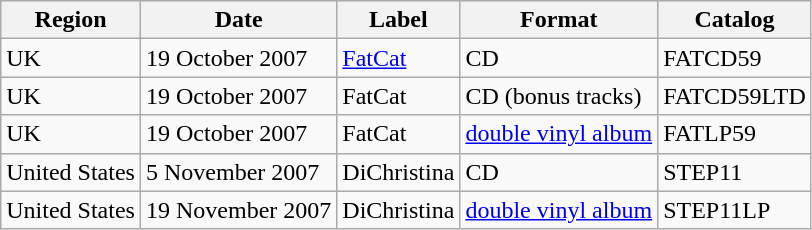<table class="wikitable">
<tr>
<th>Region</th>
<th>Date</th>
<th>Label</th>
<th>Format</th>
<th>Catalog</th>
</tr>
<tr>
<td>UK</td>
<td>19 October 2007</td>
<td><a href='#'>FatCat</a></td>
<td>CD</td>
<td>FATCD59</td>
</tr>
<tr>
<td>UK</td>
<td>19 October 2007</td>
<td>FatCat</td>
<td>CD (bonus tracks)</td>
<td>FATCD59LTD</td>
</tr>
<tr>
<td>UK</td>
<td>19 October 2007</td>
<td>FatCat</td>
<td><a href='#'>double vinyl album</a></td>
<td>FATLP59</td>
</tr>
<tr>
<td>United States</td>
<td>5 November 2007</td>
<td>DiChristina</td>
<td>CD</td>
<td>STEP11</td>
</tr>
<tr>
<td>United States</td>
<td>19 November 2007</td>
<td>DiChristina</td>
<td><a href='#'>double vinyl album</a></td>
<td>STEP11LP</td>
</tr>
</table>
